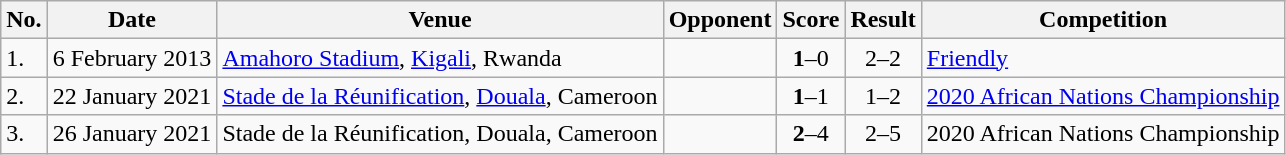<table class="wikitable">
<tr>
<th>No.</th>
<th>Date</th>
<th>Venue</th>
<th>Opponent</th>
<th>Score</th>
<th>Result</th>
<th>Competition</th>
</tr>
<tr>
<td>1.</td>
<td>6 February 2013</td>
<td><a href='#'>Amahoro Stadium</a>, <a href='#'>Kigali</a>, Rwanda</td>
<td></td>
<td align=center><strong>1</strong>–0</td>
<td align=center>2–2</td>
<td><a href='#'>Friendly</a></td>
</tr>
<tr>
<td>2.</td>
<td>22 January 2021</td>
<td><a href='#'>Stade de la Réunification</a>, <a href='#'>Douala</a>, Cameroon</td>
<td></td>
<td align=center><strong>1</strong>–1</td>
<td align=center>1–2</td>
<td><a href='#'>2020 African Nations Championship</a></td>
</tr>
<tr>
<td>3.</td>
<td>26 January 2021</td>
<td>Stade de la Réunification, Douala, Cameroon</td>
<td></td>
<td align=center><strong>2</strong>–4</td>
<td align=center>2–5</td>
<td>2020 African Nations Championship</td>
</tr>
</table>
